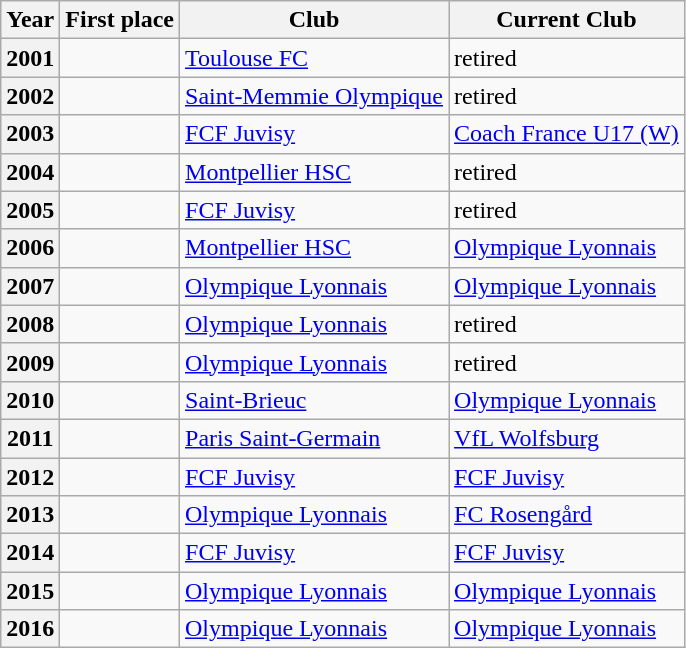<table class="wikitable plainrowheaders sortable">
<tr>
<th scope=col>Year</th>
<th scope=col>First place</th>
<th scope=col>Club</th>
<th scope=col>Current Club</th>
</tr>
<tr>
<th scope=row style=text-align:center>2001</th>
<td></td>
<td> <a href='#'>Toulouse FC</a></td>
<td> retired</td>
</tr>
<tr>
<th scope=row style=text-align:center>2002</th>
<td></td>
<td> <a href='#'>Saint-Memmie Olympique</a></td>
<td> retired</td>
</tr>
<tr>
<th scope=row style=text-align:center>2003</th>
<td></td>
<td> <a href='#'>FCF Juvisy</a></td>
<td> <a href='#'>Coach France U17 (W)</a></td>
</tr>
<tr>
<th scope=row style=text-align:center>2004</th>
<td></td>
<td> <a href='#'>Montpellier HSC</a></td>
<td> retired</td>
</tr>
<tr>
<th scope=row style=text-align:center>2005</th>
<td></td>
<td> <a href='#'>FCF Juvisy</a></td>
<td> retired</td>
</tr>
<tr>
<th scope=row style=text-align:center>2006</th>
<td></td>
<td> <a href='#'>Montpellier HSC</a></td>
<td> <a href='#'>Olympique Lyonnais</a></td>
</tr>
<tr>
<th scope=row style=text-align:center>2007</th>
<td></td>
<td> <a href='#'>Olympique Lyonnais</a></td>
<td> <a href='#'>Olympique Lyonnais</a></td>
</tr>
<tr>
<th scope=row style=text-align:center>2008</th>
<td></td>
<td> <a href='#'>Olympique Lyonnais</a></td>
<td> retired</td>
</tr>
<tr>
<th scope=row style=text-align:center>2009</th>
<td></td>
<td> <a href='#'>Olympique Lyonnais</a></td>
<td> retired</td>
</tr>
<tr>
<th scope=row style=text-align:center>2010</th>
<td></td>
<td> <a href='#'>Saint-Brieuc</a></td>
<td> <a href='#'>Olympique Lyonnais</a></td>
</tr>
<tr>
<th scope=row style=text-align:center>2011</th>
<td></td>
<td> <a href='#'>Paris Saint-Germain</a></td>
<td> <a href='#'>VfL Wolfsburg</a></td>
</tr>
<tr>
<th scope=row style=text-align:center>2012</th>
<td></td>
<td> <a href='#'>FCF Juvisy</a></td>
<td> <a href='#'>FCF Juvisy</a></td>
</tr>
<tr>
<th scope=row style=text-align:center>2013</th>
<td></td>
<td> <a href='#'>Olympique Lyonnais</a></td>
<td> <a href='#'>FC Rosengård</a></td>
</tr>
<tr>
<th scope=row style=text-align:center>2014</th>
<td></td>
<td> <a href='#'>FCF Juvisy</a></td>
<td> <a href='#'>FCF Juvisy</a></td>
</tr>
<tr>
<th scope=row style=text-align:center>2015</th>
<td></td>
<td> <a href='#'>Olympique Lyonnais</a></td>
<td> <a href='#'>Olympique Lyonnais</a></td>
</tr>
<tr>
<th scope=row style=text-align:center>2016</th>
<td></td>
<td> <a href='#'>Olympique Lyonnais</a></td>
<td> <a href='#'>Olympique Lyonnais</a></td>
</tr>
</table>
